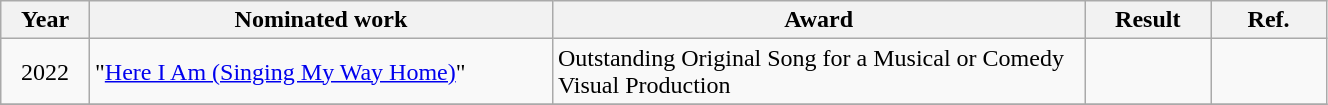<table class="wikitable" style="width:70%;">
<tr>
<th style="width:3%;">Year</th>
<th style="width:20%;">Nominated work</th>
<th style="width:23%;">Award</th>
<th style="width:5%;">Result</th>
<th style="width:5%;">Ref.</th>
</tr>
<tr>
<td align="center">2022</td>
<td>"<a href='#'>Here I Am (Singing My Way Home)</a>"</td>
<td>Outstanding Original Song for a Musical or Comedy Visual Production</td>
<td></td>
<td align="center"></td>
</tr>
<tr>
</tr>
</table>
